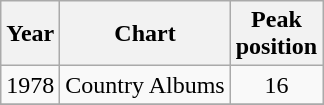<table class="wikitable">
<tr>
<th align="center">Year</th>
<th align="center">Chart</th>
<th align="center">Peak<br>position</th>
</tr>
<tr>
<td align="center">1978</td>
<td align="center">Country Albums</td>
<td align="center">16</td>
</tr>
<tr>
</tr>
</table>
